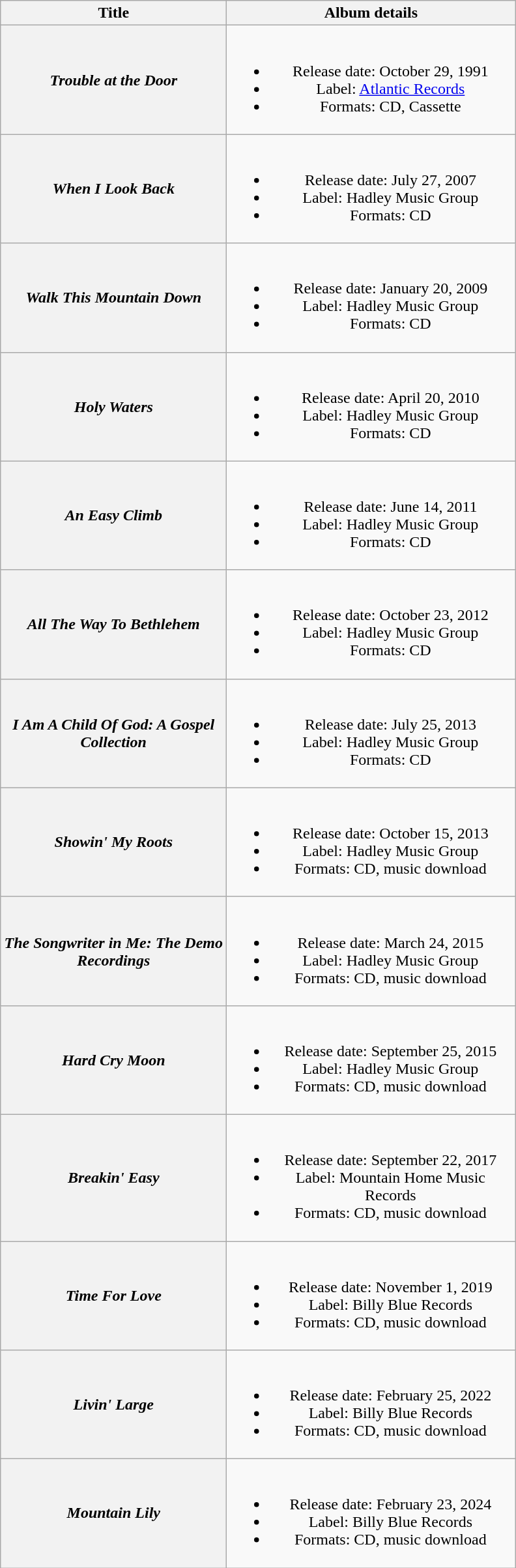<table class="wikitable plainrowheaders" style="text-align:center;">
<tr>
<th style="width:14em;">Title</th>
<th style="width:18em;">Album details</th>
</tr>
<tr>
<th scope="row"><em>Trouble at the Door</em></th>
<td><br><ul><li>Release date: October 29, 1991</li><li>Label: <a href='#'>Atlantic Records</a></li><li>Formats: CD, Cassette</li></ul></td>
</tr>
<tr>
<th scope="row"><em>When I Look Back</em></th>
<td><br><ul><li>Release date: July 27, 2007</li><li>Label: Hadley Music Group</li><li>Formats: CD</li></ul></td>
</tr>
<tr>
<th scope="row"><em>Walk This Mountain Down</em></th>
<td><br><ul><li>Release date: January 20, 2009</li><li>Label: Hadley Music Group</li><li>Formats: CD</li></ul></td>
</tr>
<tr>
<th scope="row"><em>Holy Waters</em></th>
<td><br><ul><li>Release date: April 20, 2010</li><li>Label: Hadley Music Group</li><li>Formats: CD</li></ul></td>
</tr>
<tr>
<th scope="row"><em>An Easy Climb</em></th>
<td><br><ul><li>Release date: June 14, 2011</li><li>Label: Hadley Music Group</li><li>Formats: CD</li></ul></td>
</tr>
<tr>
<th scope="row"><em>All The Way To Bethlehem</em></th>
<td><br><ul><li>Release date: October 23, 2012</li><li>Label: Hadley Music Group</li><li>Formats: CD</li></ul></td>
</tr>
<tr>
<th scope="row"><em>I Am A Child Of God: A Gospel Collection</em></th>
<td><br><ul><li>Release date: July 25, 2013</li><li>Label: Hadley Music Group</li><li>Formats: CD</li></ul></td>
</tr>
<tr>
<th scope="row"><em>Showin' My Roots</em></th>
<td><br><ul><li>Release date: October 15, 2013</li><li>Label: Hadley Music Group</li><li>Formats: CD, music download</li></ul></td>
</tr>
<tr>
<th scope="row"><em>The Songwriter in Me: The Demo Recordings</em></th>
<td><br><ul><li>Release date: March 24, 2015</li><li>Label: Hadley Music Group</li><li>Formats: CD, music download</li></ul></td>
</tr>
<tr>
<th scope="row"><em>Hard Cry Moon</em></th>
<td><br><ul><li>Release date: September 25, 2015</li><li>Label: Hadley Music Group</li><li>Formats: CD, music download</li></ul></td>
</tr>
<tr>
<th scope="row"><em>Breakin' Easy</em></th>
<td><br><ul><li>Release date: September 22, 2017</li><li>Label: Mountain Home Music Records</li><li>Formats: CD, music download</li></ul></td>
</tr>
<tr>
<th scope="row"><em>Time For Love</em></th>
<td><br><ul><li>Release date: November 1, 2019</li><li>Label: Billy Blue Records</li><li>Formats: CD, music download</li></ul></td>
</tr>
<tr>
<th scope="row"><em>Livin' Large</em></th>
<td><br><ul><li>Release date: February 25, 2022</li><li>Label: Billy Blue Records</li><li>Formats: CD, music download</li></ul></td>
</tr>
<tr>
<th scope="row"><em>Mountain Lily</em></th>
<td><br><ul><li>Release date: February 23, 2024</li><li>Label: Billy Blue Records</li><li>Formats: CD, music download</li></ul></td>
</tr>
</table>
